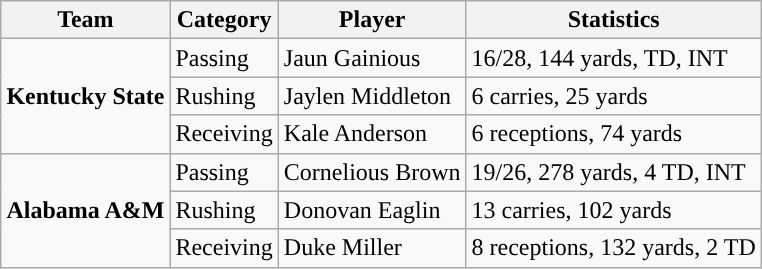<table class="wikitable" style="float: right;">
<tr>
<th>Team</th>
<th>Category</th>
<th>Player</th>
<th>Statistics</th>
</tr>
<tr>
<td rowspan=3><strong>Kentucky State</strong></td>
<td>Passing</td>
<td>Jaun Gainious</td>
<td>16/28, 144 yards, TD, INT</td>
</tr>
<tr>
<td>Rushing</td>
<td>Jaylen Middleton</td>
<td>6 carries, 25 yards</td>
</tr>
<tr>
<td>Receiving</td>
<td>Kale Anderson</td>
<td>6 receptions, 74 yards</td>
</tr>
<tr>
<td rowspan=3><strong>Alabama A&M</strong></td>
<td>Passing</td>
<td>Cornelious Brown</td>
<td>19/26, 278 yards, 4 TD, INT</td>
</tr>
<tr>
<td>Rushing</td>
<td>Donovan Eaglin</td>
<td>13 carries, 102 yards</td>
</tr>
<tr>
<td>Receiving</td>
<td>Duke Miller</td>
<td>8 receptions, 132 yards, 2 TD</td>
</tr>
</table>
